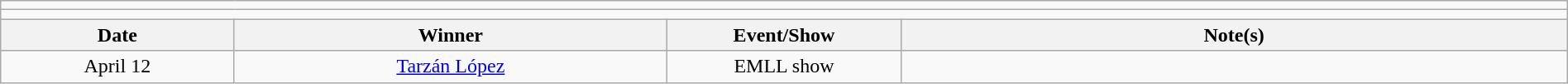<table class="wikitable" style="text-align:center; width:100%;">
<tr>
<td colspan=5></td>
</tr>
<tr>
<td colspan=5><strong></strong></td>
</tr>
<tr>
<th width=14%>Date</th>
<th width=26%>Winner</th>
<th width=14%>Event/Show</th>
<th width=40%>Note(s)</th>
</tr>
<tr>
<td>April 12</td>
<td><a href='#'>Tarzán López</a></td>
<td>EMLL show</td>
<td align=left></td>
</tr>
</table>
